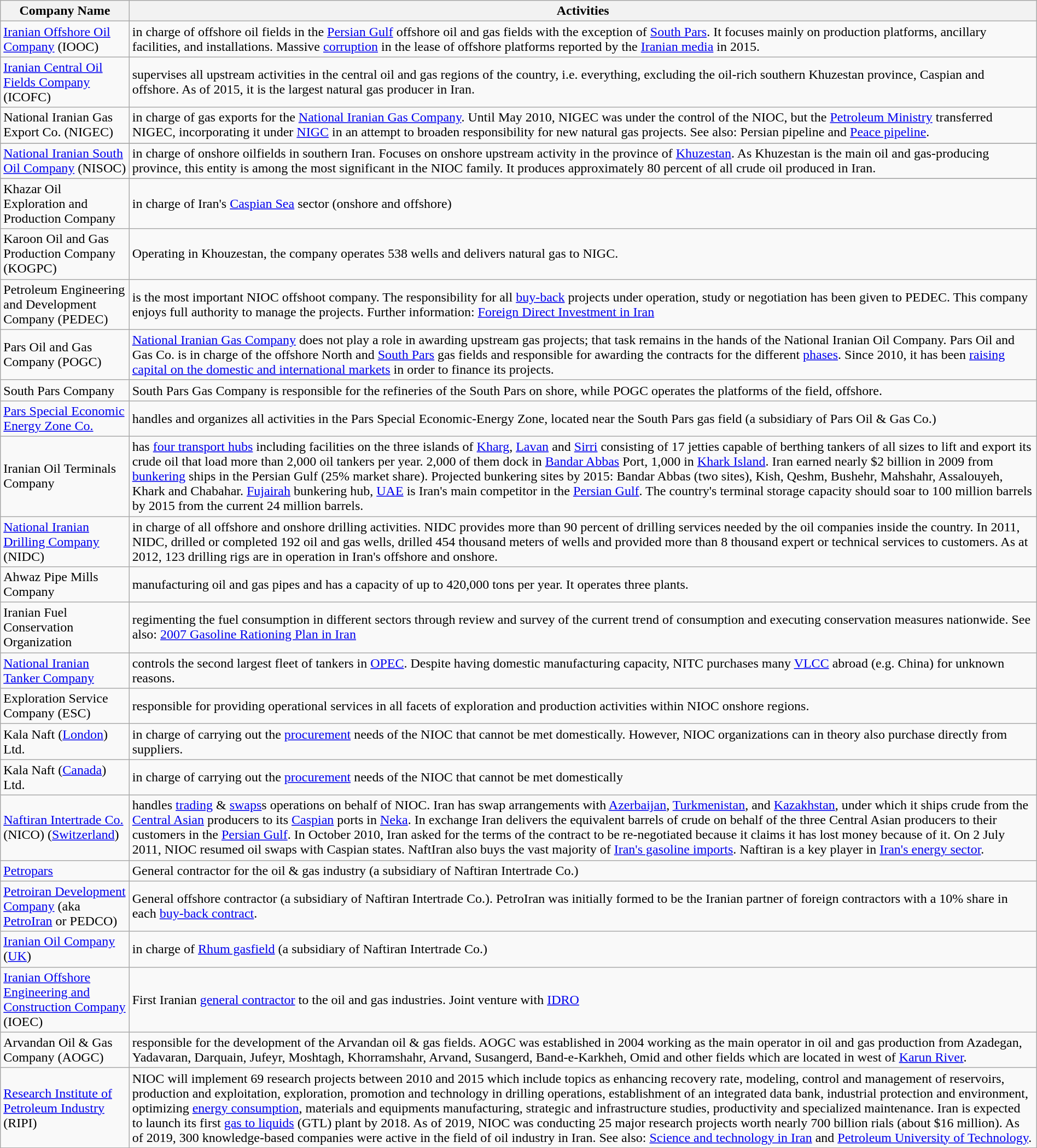<table class="wikitable sortable" style="margin-left:auto;margin-right:auto">
<tr>
<th>Company Name</th>
<th>Activities</th>
</tr>
<tr>
<td><a href='#'>Iranian Offshore Oil Company</a> (IOOC)</td>
<td>in charge of offshore oil fields in the <a href='#'>Persian Gulf</a> offshore oil and gas fields with the exception of <a href='#'>South Pars</a>. It focuses mainly on production platforms, ancillary facilities, and installations. Massive <a href='#'>corruption</a> in the lease of offshore platforms reported by the <a href='#'>Iranian media</a> in 2015.</td>
</tr>
<tr>
<td><a href='#'>Iranian Central Oil Fields Company</a> (ICOFC)</td>
<td>supervises all upstream activities in the central oil and gas regions of the country, i.e. everything, excluding the oil-rich southern Khuzestan province, Caspian and offshore. As of 2015, it is the largest natural gas producer in Iran.</td>
</tr>
<tr>
<td>National Iranian Gas Export Co. (NIGEC)</td>
<td>in charge of gas exports for the <a href='#'>National Iranian Gas Company</a>. Until May 2010, NIGEC was under the control of the NIOC, but the <a href='#'>Petroleum Ministry</a> transferred NIGEC, incorporating it under <a href='#'>NIGC</a> in an attempt to broaden responsibility for new natural gas projects. See also: Persian pipeline and <a href='#'>Peace pipeline</a>.</td>
</tr>
<tr>
</tr>
<tr>
<td><a href='#'>National Iranian South Oil Company</a> (NISOC)</td>
<td>in charge of onshore oilfields in southern Iran. Focuses on onshore upstream activity in the province of <a href='#'>Khuzestan</a>. As Khuzestan is the main oil and gas-producing province, this entity is among the most significant in the NIOC family. It produces approximately 80 percent of all crude oil produced in Iran.</td>
</tr>
<tr>
</tr>
<tr>
<td>Khazar Oil Exploration and Production Company</td>
<td>in charge of Iran's <a href='#'>Caspian Sea</a> sector (onshore and offshore)</td>
</tr>
<tr>
<td>Karoon Oil and Gas Production Company (KOGPC)</td>
<td>Operating in Khouzestan, the company operates 538 wells and delivers natural gas to NIGC.</td>
</tr>
<tr>
<td>Petroleum Engineering and Development Company (PEDEC)</td>
<td>is the most important NIOC offshoot company. The responsibility for all <a href='#'>buy-back</a> projects under operation, study or negotiation has been given to PEDEC. This company enjoys full authority to manage the projects. Further information: <a href='#'>Foreign Direct Investment in Iran</a></td>
</tr>
<tr>
<td>Pars Oil and Gas Company (POGC)</td>
<td><a href='#'>National Iranian Gas Company</a> does not play a role in awarding upstream gas projects; that task remains in the hands of the National Iranian Oil Company. Pars Oil and Gas Co. is in charge of the offshore North and <a href='#'>South Pars</a> gas fields and responsible for awarding the contracts for the different <a href='#'>phases</a>. Since 2010, it has been <a href='#'>raising capital on the domestic and international markets</a> in order to finance its projects.</td>
</tr>
<tr>
<td>South Pars Company</td>
<td>South Pars Gas Company is responsible for the refineries of the South Pars on shore, while POGC operates the platforms of the field, offshore.</td>
</tr>
<tr>
<td><a href='#'>Pars Special Economic Energy Zone Co.</a></td>
<td>handles and organizes all activities in the Pars Special Economic-Energy Zone, located near the South Pars gas field (a subsidiary of Pars Oil & Gas Co.)</td>
</tr>
<tr>
<td>Iranian Oil Terminals Company</td>
<td>has <a href='#'>four transport hubs</a> including facilities on the three islands of <a href='#'>Kharg</a>, <a href='#'>Lavan</a> and <a href='#'>Sirri</a> consisting of 17 jetties capable of berthing tankers of all sizes to lift and export its crude oil that load more than 2,000 oil tankers per year. 2,000 of them dock in <a href='#'>Bandar Abbas</a> Port, 1,000 in <a href='#'>Khark Island</a>. Iran earned nearly $2 billion in 2009 from <a href='#'>bunkering</a> ships in the Persian Gulf (25% market share). Projected bunkering sites by 2015: Bandar Abbas (two sites), Kish, Qeshm, Bushehr, Mahshahr, Assalouyeh, Khark and Chabahar. <a href='#'>Fujairah</a> bunkering hub, <a href='#'>UAE</a> is Iran's main competitor in the <a href='#'>Persian Gulf</a>. The country's terminal storage capacity should soar to 100 million barrels by 2015 from the current 24 million barrels.</td>
</tr>
<tr>
<td><a href='#'>National Iranian Drilling Company</a> (NIDC)</td>
<td>in charge of all offshore and onshore drilling activities. NIDC provides more than 90 percent of drilling services needed by the oil companies inside the country. In 2011, NIDC, drilled or completed 192 oil and gas wells, drilled 454 thousand meters of wells and provided more than 8 thousand expert or technical services to customers. As at 2012, 123 drilling rigs are in operation in Iran's offshore and onshore.</td>
</tr>
<tr>
<td>Ahwaz Pipe Mills Company</td>
<td>manufacturing oil and gas pipes and has a capacity of up to 420,000 tons per year. It operates three plants.</td>
</tr>
<tr>
<td>Iranian Fuel Conservation Organization</td>
<td>regimenting the fuel consumption in different sectors through review and survey of the current trend of consumption and executing conservation measures nationwide. See also: <a href='#'>2007 Gasoline Rationing Plan in Iran</a></td>
</tr>
<tr>
<td><a href='#'>National Iranian Tanker Company</a></td>
<td>controls the second largest fleet of tankers in <a href='#'>OPEC</a>. Despite having domestic manufacturing capacity, NITC purchases many <a href='#'>VLCC</a> abroad (e.g. China) for unknown reasons.</td>
</tr>
<tr>
<td>Exploration Service Company (ESC)</td>
<td>responsible for providing operational services in all facets of exploration and production activities within NIOC onshore regions.</td>
</tr>
<tr>
<td>Kala Naft (<a href='#'>London</a>) Ltd.</td>
<td>in charge of carrying out the <a href='#'>procurement</a> needs of the NIOC that cannot be met domestically. However, NIOC organizations can in theory also purchase directly from suppliers.</td>
</tr>
<tr>
<td>Kala Naft (<a href='#'>Canada</a>) Ltd.</td>
<td>in charge of carrying out the <a href='#'>procurement</a> needs of the NIOC that cannot be met domestically</td>
</tr>
<tr>
<td><a href='#'>Naftiran Intertrade Co.</a> (NICO) (<a href='#'>Switzerland</a>)</td>
<td>handles <a href='#'>trading</a> & <a href='#'>swaps</a>s operations on behalf of NIOC. Iran has swap arrangements with <a href='#'>Azerbaijan</a>, <a href='#'>Turkmenistan</a>, and <a href='#'>Kazakhstan</a>, under which it ships crude from the <a href='#'>Central Asian</a> producers to its <a href='#'>Caspian</a> ports in <a href='#'>Neka</a>. In exchange Iran delivers the equivalent barrels of crude on behalf of the three Central Asian producers to their customers in the <a href='#'>Persian Gulf</a>. In October 2010, Iran asked for the terms of the contract to be re-negotiated because it claims it has lost money because of it. On 2 July 2011, NIOC resumed oil swaps with Caspian states. NaftIran also buys the vast majority of <a href='#'>Iran's gasoline imports</a>. Naftiran is a key player in <a href='#'>Iran's energy sector</a>.</td>
</tr>
<tr>
<td><a href='#'>Petropars</a></td>
<td>General contractor for the oil & gas industry (a subsidiary of Naftiran Intertrade Co.)</td>
</tr>
<tr>
<td><a href='#'>Petroiran Development Company</a> (aka <a href='#'>PetroIran</a> or PEDCO)</td>
<td>General offshore contractor (a subsidiary of Naftiran Intertrade Co.). PetroIran was initially formed to be the Iranian partner of foreign contractors with a 10% share in each <a href='#'>buy-back contract</a>.</td>
</tr>
<tr>
<td><a href='#'>Iranian Oil Company</a> (<a href='#'>UK</a>)</td>
<td>in charge of <a href='#'>Rhum gasfield</a> (a subsidiary of Naftiran Intertrade Co.)</td>
</tr>
<tr>
<td><a href='#'>Iranian Offshore Engineering and Construction Company</a> (IOEC)</td>
<td>First Iranian <a href='#'>general contractor</a> to the oil and gas industries. Joint venture with <a href='#'>IDRO</a></td>
</tr>
<tr>
<td>Arvandan Oil & Gas Company (AOGC)</td>
<td>responsible for the development of the Arvandan oil & gas fields. AOGC was established in 2004 working as the main operator in oil and gas production from Azadegan, Yadavaran, Darquain, Jufeyr, Moshtagh, Khorramshahr, Arvand, Susangerd, Band-e-Karkheh, Omid and other fields which are located in west of <a href='#'>Karun River</a>.</td>
</tr>
<tr>
<td><a href='#'>Research Institute of Petroleum Industry</a> (RIPI)</td>
<td>NIOC will implement 69 research projects between 2010 and 2015 which include topics as enhancing recovery rate, modeling, control and management of reservoirs, production and exploitation, exploration, promotion and technology in drilling operations, establishment of an integrated data bank, industrial protection and environment, optimizing <a href='#'>energy consumption</a>, materials and equipments manufacturing, strategic and infrastructure studies, productivity and specialized maintenance. Iran is expected to launch its first <a href='#'>gas to liquids</a> (GTL) plant by 2018. As of 2019, NIOC was conducting 25 major research projects worth nearly 700 billion rials (about $16 million). As of 2019, 300 knowledge-based companies were active in the field of oil industry in Iran. See also: <a href='#'>Science and technology in Iran</a> and <a href='#'>Petroleum University of Technology</a>.</td>
</tr>
</table>
